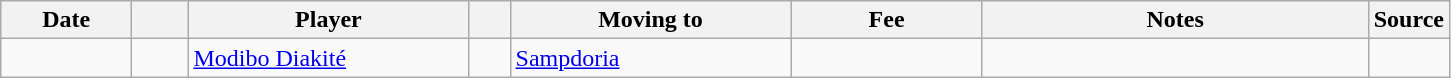<table class="wikitable sortable">
<tr>
<th style="width:80px;">Date</th>
<th style="width:30px;"></th>
<th style="width:180px;">Player</th>
<th style="width:20px;"></th>
<th style="width:180px;">Moving to</th>
<th style="width:120px;" class="unsortable">Fee</th>
<th style="width:250px;" class="unsortable">Notes</th>
<th style="width:20px;">Source</th>
</tr>
<tr>
<td></td>
<td align=center></td>
<td> <a href='#'>Modibo Diakité</a></td>
<td align=center></td>
<td> <a href='#'>Sampdoria</a></td>
<td align=center></td>
<td align=center></td>
<td></td>
</tr>
</table>
